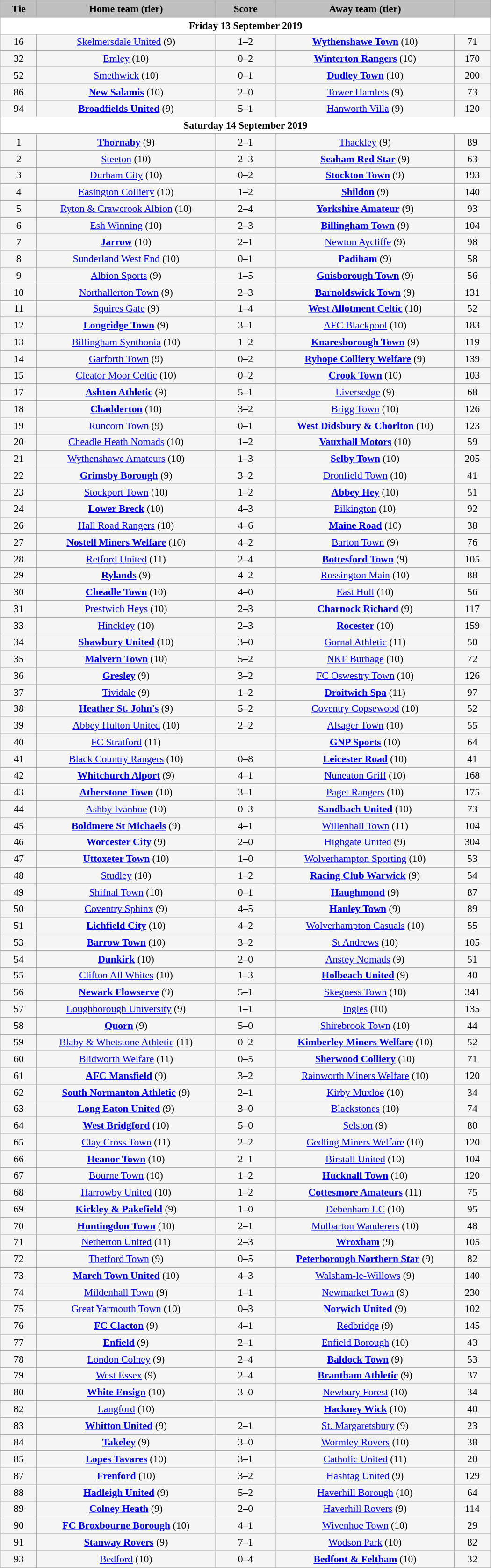<table class="wikitable" style="width: 700px; background:WhiteSmoke; text-align:center; font-size:90%">
<tr>
<td scope="col" style="width:  7.50%; background:silver;"><strong>Tie</strong></td>
<td scope="col" style="width: 36.25%; background:silver;"><strong>Home team (tier)</strong></td>
<td scope="col" style="width: 12.50%; background:silver;"><strong>Score</strong></td>
<td scope="col" style="width: 36.25%; background:silver;"><strong>Away team (tier)</strong></td>
<td scope="col" style="width:  7.50%; background:silver;"><strong></strong></td>
</tr>
<tr>
<td colspan="5" style= background:White><strong>Friday 13 September 2019</strong></td>
</tr>
<tr>
<td>16</td>
<td><a href='#'>Skelmersdale United</a> (9)</td>
<td>1–2</td>
<td><strong><a href='#'>Wythenshawe Town</a></strong> (10)</td>
<td>71</td>
</tr>
<tr>
<td>32</td>
<td><a href='#'>Emley</a> (10)</td>
<td>0–2</td>
<td><strong><a href='#'>Winterton Rangers</a></strong> (10)</td>
<td>170</td>
</tr>
<tr>
<td>52</td>
<td><a href='#'>Smethwick</a> (10)</td>
<td>0–1</td>
<td><strong><a href='#'>Dudley Town</a></strong> (10)</td>
<td>200</td>
</tr>
<tr>
<td>86</td>
<td><strong><a href='#'>New Salamis</a></strong> (10)</td>
<td>2–0</td>
<td><a href='#'>Tower Hamlets</a> (9)</td>
<td>73</td>
</tr>
<tr>
<td>94</td>
<td><strong><a href='#'>Broadfields United</a></strong> (9)</td>
<td>5–1</td>
<td><a href='#'>Hanworth Villa</a> (9)</td>
<td>120</td>
</tr>
<tr>
<td colspan="5" style= background:White><strong>Saturday 14 September 2019</strong></td>
</tr>
<tr>
<td>1</td>
<td><strong><a href='#'>Thornaby</a></strong> (9)</td>
<td>2–1</td>
<td><a href='#'>Thackley</a> (9)</td>
<td>89</td>
</tr>
<tr>
<td>2</td>
<td><a href='#'>Steeton</a> (10)</td>
<td>2–3</td>
<td><strong><a href='#'>Seaham Red Star</a></strong> (9)</td>
<td>63</td>
</tr>
<tr>
<td>3</td>
<td><a href='#'>Durham City</a> (10)</td>
<td>0–2</td>
<td><strong><a href='#'>Stockton Town</a></strong> (9)</td>
<td>193</td>
</tr>
<tr>
<td>4</td>
<td><a href='#'>Easington Colliery</a> (10)</td>
<td>1–2</td>
<td><strong><a href='#'>Shildon</a></strong> (9)</td>
<td>140</td>
</tr>
<tr>
<td>5</td>
<td><a href='#'>Ryton & Crawcrook Albion</a> (10)</td>
<td>2–4</td>
<td><strong><a href='#'>Yorkshire Amateur</a></strong> (9)</td>
<td>93</td>
</tr>
<tr>
<td>6</td>
<td><a href='#'>Esh Winning</a> (10)</td>
<td>2–3</td>
<td><strong><a href='#'>Billingham Town</a></strong> (9)</td>
<td>104</td>
</tr>
<tr>
<td>7</td>
<td><strong><a href='#'>Jarrow</a></strong> (10)</td>
<td>2–1</td>
<td><a href='#'>Newton Aycliffe</a> (9)</td>
<td>98</td>
</tr>
<tr>
<td>8</td>
<td><a href='#'>Sunderland West End</a> (10)</td>
<td>0–1</td>
<td><strong><a href='#'>Padiham</a></strong> (9)</td>
<td>58</td>
</tr>
<tr>
<td>9</td>
<td><a href='#'>Albion Sports</a> (9)</td>
<td>1–5</td>
<td><strong><a href='#'>Guisborough Town</a></strong> (9)</td>
<td>56</td>
</tr>
<tr>
<td>10</td>
<td><a href='#'>Northallerton Town</a> (9)</td>
<td>2–3</td>
<td><strong><a href='#'>Barnoldswick Town</a></strong> (9)</td>
<td>131</td>
</tr>
<tr>
<td>11</td>
<td><a href='#'>Squires Gate</a> (9)</td>
<td>1–4</td>
<td><strong><a href='#'>West Allotment Celtic</a></strong> (10)</td>
<td>52</td>
</tr>
<tr>
<td>12</td>
<td><strong><a href='#'>Longridge Town</a></strong> (9)</td>
<td>3–1</td>
<td><a href='#'>AFC Blackpool</a> (10)</td>
<td>183</td>
</tr>
<tr>
<td>13</td>
<td><a href='#'>Billingham Synthonia</a> (10)</td>
<td>1–2</td>
<td><strong><a href='#'>Knaresborough Town</a></strong> (9)</td>
<td>119</td>
</tr>
<tr>
<td>14</td>
<td><a href='#'>Garforth Town</a> (9)</td>
<td>0–2</td>
<td><strong><a href='#'>Ryhope Colliery Welfare</a></strong> (9)</td>
<td>139</td>
</tr>
<tr>
<td>15</td>
<td><a href='#'>Cleator Moor Celtic</a> (10)</td>
<td>0–2</td>
<td><strong><a href='#'>Crook Town</a></strong> (10)</td>
<td>103</td>
</tr>
<tr>
<td>17</td>
<td><strong><a href='#'>Ashton Athletic</a></strong> (9)</td>
<td>5–1</td>
<td><a href='#'>Liversedge</a> (9)</td>
<td>68</td>
</tr>
<tr>
<td>18</td>
<td><strong><a href='#'>Chadderton</a></strong> (10)</td>
<td>3–2</td>
<td><a href='#'>Brigg Town</a> (10)</td>
<td>126</td>
</tr>
<tr>
<td>19</td>
<td><a href='#'>Runcorn Town</a> (9)</td>
<td>0–1</td>
<td><strong><a href='#'>West Didsbury & Chorlton</a></strong> (10)</td>
<td>123</td>
</tr>
<tr>
<td>20</td>
<td><a href='#'>Cheadle Heath Nomads</a> (10)</td>
<td>1–2</td>
<td><strong><a href='#'>Vauxhall Motors</a></strong> (10)</td>
<td>59</td>
</tr>
<tr>
<td>21</td>
<td><a href='#'>Wythenshawe Amateurs</a> (10)</td>
<td>1–3</td>
<td><strong><a href='#'>Selby Town</a></strong> (10)</td>
<td>205</td>
</tr>
<tr>
<td>22</td>
<td><strong><a href='#'>Grimsby Borough</a></strong> (9)</td>
<td>3–2</td>
<td><a href='#'>Dronfield Town</a> (10)</td>
<td>41</td>
</tr>
<tr>
<td>23</td>
<td><a href='#'>Stockport Town</a> (10)</td>
<td>1–2</td>
<td><strong><a href='#'>Abbey Hey</a></strong> (10)</td>
<td>51</td>
</tr>
<tr>
<td>24</td>
<td><strong><a href='#'>Lower Breck</a></strong> (10)</td>
<td>4–3</td>
<td><a href='#'>Pilkington</a> (10)</td>
<td>92</td>
</tr>
<tr>
<td>26</td>
<td><a href='#'>Hall Road Rangers</a> (10)</td>
<td>4–6</td>
<td><strong><a href='#'>Maine Road</a></strong> (10)</td>
<td>38</td>
</tr>
<tr>
<td>27</td>
<td><strong><a href='#'>Nostell Miners Welfare</a></strong> (10)</td>
<td>4–2</td>
<td><a href='#'>Barton Town</a> (9)</td>
<td>76</td>
</tr>
<tr>
<td>28</td>
<td><a href='#'>Retford United</a> (11)</td>
<td>2–4</td>
<td><strong><a href='#'>Bottesford Town</a></strong> (9)</td>
<td>105</td>
</tr>
<tr>
<td>29</td>
<td><strong><a href='#'>Rylands</a></strong> (9)</td>
<td>4–2</td>
<td><a href='#'>Rossington Main</a> (10)</td>
<td>88</td>
</tr>
<tr>
<td>30</td>
<td><strong><a href='#'>Cheadle Town</a></strong> (10)</td>
<td>4–0</td>
<td><a href='#'>East Hull</a> (10)</td>
<td>56</td>
</tr>
<tr>
<td>31</td>
<td><a href='#'>Prestwich Heys</a> (10)</td>
<td>2–3 </td>
<td><strong><a href='#'>Charnock Richard</a></strong> (9)</td>
<td>117</td>
</tr>
<tr>
<td>33</td>
<td><a href='#'>Hinckley</a> (10)</td>
<td>2–3</td>
<td><strong><a href='#'>Rocester</a></strong> (10)</td>
<td>159</td>
</tr>
<tr>
<td>34</td>
<td><strong><a href='#'>Shawbury United</a></strong> (10)</td>
<td>3–0</td>
<td><a href='#'>Gornal Athletic</a> (11)</td>
<td>50</td>
</tr>
<tr>
<td>35</td>
<td><strong><a href='#'>Malvern Town</a></strong> (10)</td>
<td>5–2</td>
<td><a href='#'>NKF Burbage</a> (10)</td>
<td>72</td>
</tr>
<tr>
<td>36</td>
<td><strong><a href='#'>Gresley</a></strong> (9)</td>
<td>3–2</td>
<td><a href='#'>FC Oswestry Town</a> (10)</td>
<td>126</td>
</tr>
<tr>
<td>37</td>
<td><a href='#'>Tividale</a> (9)</td>
<td>1–2</td>
<td><strong><a href='#'>Droitwich Spa</a></strong> (11)</td>
<td>97</td>
</tr>
<tr>
<td>38</td>
<td><strong><a href='#'>Heather St. John's</a></strong> (9)</td>
<td>5–2</td>
<td><a href='#'>Coventry Copsewood</a> (10)</td>
<td>52</td>
</tr>
<tr>
<td>39</td>
<td><a href='#'>Abbey Hulton United</a> (10)</td>
<td>2–2</td>
<td><a href='#'>Alsager Town</a> (10)</td>
<td>55</td>
</tr>
<tr>
<td>40</td>
<td><a href='#'>FC Stratford</a> (11)</td>
<td></td>
<td><strong><a href='#'>GNP Sports</a></strong> (10)</td>
<td>64</td>
</tr>
<tr>
<td>41</td>
<td><a href='#'>Black Country Rangers</a> (10)</td>
<td>0–8</td>
<td><strong><a href='#'>Leicester Road</a></strong> (10)</td>
<td>41</td>
</tr>
<tr>
<td>42</td>
<td><strong><a href='#'>Whitchurch Alport</a></strong> (9)</td>
<td>4–1</td>
<td><a href='#'>Nuneaton Griff</a> (10)</td>
<td>168</td>
</tr>
<tr>
<td>43</td>
<td><strong><a href='#'>Atherstone Town</a></strong> (10)</td>
<td>3–1</td>
<td><a href='#'>Paget Rangers</a> (10)</td>
<td>175</td>
</tr>
<tr>
<td>44</td>
<td><a href='#'>Ashby Ivanhoe</a> (10)</td>
<td>0–3</td>
<td><strong><a href='#'>Sandbach United</a></strong> (10)</td>
<td>73</td>
</tr>
<tr>
<td>45</td>
<td><strong><a href='#'>Boldmere St Michaels</a></strong> (9)</td>
<td>4–1</td>
<td><a href='#'>Willenhall Town</a> (11)</td>
<td>104</td>
</tr>
<tr>
<td>46</td>
<td><strong><a href='#'>Worcester City</a></strong> (9)</td>
<td>2–0</td>
<td><a href='#'>Highgate United</a> (9)</td>
<td>304</td>
</tr>
<tr>
<td>47</td>
<td><strong><a href='#'>Uttoxeter Town</a></strong> (10)</td>
<td>1–0</td>
<td><a href='#'>Wolverhampton Sporting</a> (10)</td>
<td>53</td>
</tr>
<tr>
<td>48</td>
<td><a href='#'>Studley</a> (10)</td>
<td>1–2</td>
<td><strong><a href='#'>Racing Club Warwick</a></strong> (9)</td>
<td>54</td>
</tr>
<tr>
<td>49</td>
<td><a href='#'>Shifnal Town</a> (10)</td>
<td>0–1</td>
<td><strong><a href='#'>Haughmond</a></strong> (9)</td>
<td>87</td>
</tr>
<tr>
<td>50</td>
<td><a href='#'>Coventry Sphinx</a> (9)</td>
<td>4–5</td>
<td><strong><a href='#'>Hanley Town</a></strong> (9)</td>
<td>89</td>
</tr>
<tr>
<td>51</td>
<td><strong><a href='#'>Lichfield City</a></strong> (10)</td>
<td>4–2</td>
<td><a href='#'>Wolverhampton Casuals</a> (10)</td>
<td>55</td>
</tr>
<tr>
<td>53</td>
<td><strong><a href='#'>Barrow Town</a></strong> (10)</td>
<td>3–2</td>
<td><a href='#'>St Andrews</a> (10)</td>
<td>105</td>
</tr>
<tr>
<td>54</td>
<td><strong><a href='#'>Dunkirk</a></strong> (10)</td>
<td>2–0</td>
<td><a href='#'>Anstey Nomads</a> (9)</td>
<td>51</td>
</tr>
<tr>
<td>55</td>
<td><a href='#'>Clifton All Whites</a> (10)</td>
<td>1–3</td>
<td><strong><a href='#'>Holbeach United</a></strong> (9)</td>
<td>40</td>
</tr>
<tr>
<td>56</td>
<td><strong><a href='#'>Newark Flowserve</a></strong> (9)</td>
<td>5–1</td>
<td><a href='#'>Skegness Town</a> (10)</td>
<td>341</td>
</tr>
<tr>
<td>57</td>
<td><a href='#'>Loughborough University</a> (9)</td>
<td>1–1</td>
<td><a href='#'>Ingles</a> (10)</td>
<td>135</td>
</tr>
<tr>
<td>58</td>
<td><strong><a href='#'>Quorn</a></strong> (9)</td>
<td>5–0</td>
<td><a href='#'>Shirebrook Town</a> (10)</td>
<td>44</td>
</tr>
<tr>
<td>59</td>
<td><a href='#'>Blaby & Whetstone Athletic</a> (11)</td>
<td>0–2</td>
<td><strong><a href='#'>Kimberley Miners Welfare</a></strong> (10)</td>
<td>52</td>
</tr>
<tr>
<td>60</td>
<td><a href='#'>Blidworth Welfare</a> (11)</td>
<td>0–5</td>
<td><strong><a href='#'>Sherwood Colliery</a></strong> (10)</td>
<td>71</td>
</tr>
<tr>
<td>61</td>
<td><strong><a href='#'>AFC Mansfield</a></strong> (9)</td>
<td>3–2</td>
<td><a href='#'>Rainworth Miners Welfare</a> (10)</td>
<td>120</td>
</tr>
<tr>
<td>62</td>
<td><strong><a href='#'>South Normanton Athletic</a></strong> (9)</td>
<td>2–1</td>
<td><a href='#'>Kirby Muxloe</a> (10)</td>
<td>34</td>
</tr>
<tr>
<td>63</td>
<td><strong><a href='#'>Long Eaton United</a></strong> (9)</td>
<td>3–0</td>
<td><a href='#'>Blackstones</a> (10)</td>
<td>74</td>
</tr>
<tr>
<td>64</td>
<td><strong><a href='#'>West Bridgford</a></strong> (10)</td>
<td>5–0</td>
<td><a href='#'>Selston</a> (9)</td>
<td>80</td>
</tr>
<tr>
<td>65</td>
<td><a href='#'>Clay Cross Town</a> (11)</td>
<td>2–2</td>
<td><a href='#'>Gedling Miners Welfare</a> (10)</td>
<td>120</td>
</tr>
<tr>
<td>66</td>
<td><strong><a href='#'>Heanor Town</a></strong> (10)</td>
<td>2–1</td>
<td><a href='#'>Birstall United</a> (10)</td>
<td>104</td>
</tr>
<tr>
<td>67</td>
<td><a href='#'>Bourne Town</a> (10)</td>
<td>1–2</td>
<td><strong><a href='#'>Hucknall Town</a></strong> (10)</td>
<td>120</td>
</tr>
<tr>
<td>68</td>
<td><a href='#'>Harrowby United</a> (10)</td>
<td>1–2</td>
<td><strong><a href='#'>Cottesmore Amateurs</a></strong> (11)</td>
<td>75</td>
</tr>
<tr>
<td>69</td>
<td><strong><a href='#'>Kirkley & Pakefield</a></strong> (9)</td>
<td>1–0</td>
<td><a href='#'>Debenham LC</a> (10)</td>
<td>95</td>
</tr>
<tr>
<td>70</td>
<td><strong><a href='#'>Huntingdon Town</a></strong> (10)</td>
<td>2–1</td>
<td><a href='#'>Mulbarton Wanderers</a> (10)</td>
<td>48</td>
</tr>
<tr>
<td>71</td>
<td><a href='#'>Netherton United</a> (11)</td>
<td>2–3</td>
<td><strong><a href='#'>Wroxham</a></strong> (9)</td>
<td>105</td>
</tr>
<tr>
<td>72</td>
<td><a href='#'>Thetford Town</a> (9)</td>
<td>0–5</td>
<td><strong><a href='#'>Peterborough Northern Star</a></strong> (9)</td>
<td>82</td>
</tr>
<tr>
<td>73</td>
<td><strong><a href='#'>March Town United</a></strong> (10)</td>
<td>4–3 </td>
<td><a href='#'>Walsham-le-Willows</a> (9)</td>
<td>140</td>
</tr>
<tr>
<td>74</td>
<td><a href='#'>Mildenhall Town</a> (9)</td>
<td>1–1</td>
<td><a href='#'>Newmarket Town</a> (9)</td>
<td>230</td>
</tr>
<tr>
<td>75</td>
<td><a href='#'>Great Yarmouth Town</a> (10)</td>
<td>0–3</td>
<td><strong><a href='#'>Norwich United</a></strong> (9)</td>
<td>102</td>
</tr>
<tr>
<td>76</td>
<td><strong><a href='#'>FC Clacton</a></strong> (9)</td>
<td>4–1</td>
<td><a href='#'>Redbridge</a> (9)</td>
<td>145</td>
</tr>
<tr>
<td>77</td>
<td><strong><a href='#'>Enfield</a></strong> (9)</td>
<td>2–1</td>
<td><a href='#'>Enfield Borough</a> (10)</td>
<td>43</td>
</tr>
<tr>
<td>78</td>
<td><a href='#'>London Colney</a> (9)</td>
<td>2–4</td>
<td><strong><a href='#'>Baldock Town</a></strong> (9)</td>
<td>53</td>
</tr>
<tr>
<td>79</td>
<td><a href='#'>West Essex</a> (9)</td>
<td>2–4</td>
<td><strong><a href='#'>Brantham Athletic</a></strong> (9)</td>
<td>37</td>
</tr>
<tr>
<td>80</td>
<td><strong><a href='#'>White Ensign</a></strong> (10)</td>
<td>3–0</td>
<td><a href='#'>Newbury Forest</a> (10)</td>
<td>34</td>
</tr>
<tr>
<td>82</td>
<td><a href='#'>Langford</a> (10)</td>
<td></td>
<td><strong><a href='#'>Hackney Wick</a></strong> (10)</td>
<td>40</td>
</tr>
<tr>
<td>83</td>
<td><strong><a href='#'>Whitton United</a></strong> (9)</td>
<td>2–1</td>
<td><a href='#'>St. Margaretsbury</a> (9)</td>
<td>23</td>
</tr>
<tr>
<td>84</td>
<td><strong><a href='#'>Takeley</a></strong> (9)</td>
<td>3–0</td>
<td><a href='#'>Wormley Rovers</a> (10)</td>
<td>38</td>
</tr>
<tr>
<td>85</td>
<td><strong><a href='#'>Lopes Tavares</a></strong> (10)</td>
<td>3–1</td>
<td><a href='#'>Catholic United</a> (11)</td>
<td>20</td>
</tr>
<tr>
<td>87</td>
<td><strong><a href='#'>Frenford</a></strong> (10)</td>
<td>3–2</td>
<td><a href='#'>Hashtag United</a> (9)</td>
<td>129</td>
</tr>
<tr>
<td>88</td>
<td><strong><a href='#'>Hadleigh United</a></strong> (9)</td>
<td>5–2</td>
<td><a href='#'>Haverhill Borough</a> (10)</td>
<td>64</td>
</tr>
<tr>
<td>89</td>
<td><strong><a href='#'>Colney Heath</a></strong> (9)</td>
<td>2–0</td>
<td><a href='#'>Haverhill Rovers</a> (9)</td>
<td>114</td>
</tr>
<tr>
<td>90</td>
<td><strong><a href='#'>FC Broxbourne Borough</a></strong> (10)</td>
<td>4–1</td>
<td><a href='#'>Wivenhoe Town</a> (10)</td>
<td>29</td>
</tr>
<tr>
<td>91</td>
<td><strong><a href='#'>Stanway Rovers</a></strong> (9)</td>
<td>7–1</td>
<td><a href='#'>Wodson Park</a> (10)</td>
<td>82</td>
</tr>
<tr>
<td>93</td>
<td><a href='#'>Bedford</a> (10)</td>
<td>0–4</td>
<td><strong><a href='#'>Bedfont & Feltham</a></strong> (10)</td>
<td>32</td>
</tr>
<tr>
</tr>
</table>
